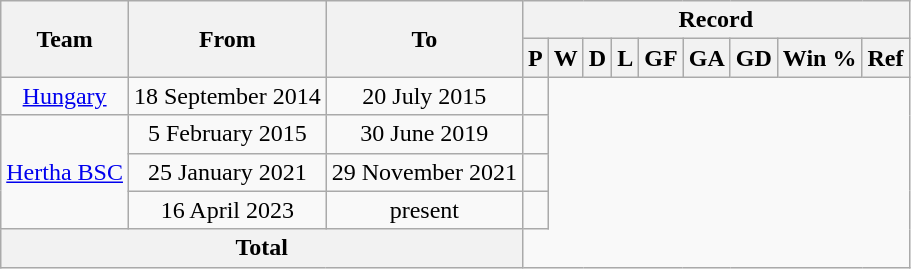<table class="wikitable" style="text-align: center">
<tr>
<th rowspan="2">Team</th>
<th rowspan="2">From</th>
<th rowspan="2">To</th>
<th colspan="9">Record</th>
</tr>
<tr>
<th>P</th>
<th>W</th>
<th>D</th>
<th>L</th>
<th>GF</th>
<th>GA</th>
<th>GD</th>
<th>Win %</th>
<th>Ref</th>
</tr>
<tr>
<td><a href='#'>Hungary</a></td>
<td>18 September 2014</td>
<td>20 July 2015<br></td>
<td></td>
</tr>
<tr>
<td rowspan="3"><a href='#'>Hertha BSC</a></td>
<td>5 February 2015</td>
<td>30 June 2019<br></td>
<td></td>
</tr>
<tr>
<td>25 January 2021</td>
<td>29 November 2021<br></td>
<td></td>
</tr>
<tr>
<td>16 April 2023</td>
<td>present<br></td>
<td></td>
</tr>
<tr>
<th colspan="3">Total<br></th>
</tr>
</table>
